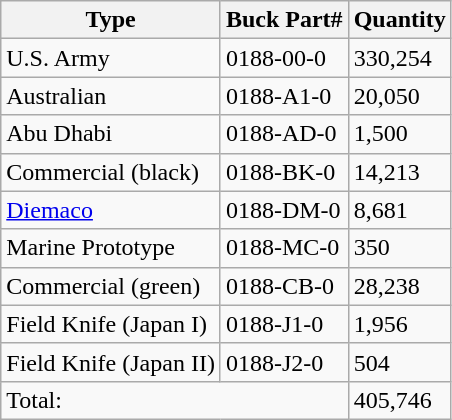<table class="wikitable">
<tr>
<th>Type</th>
<th>Buck Part#</th>
<th>Quantity</th>
</tr>
<tr>
<td>U.S. Army</td>
<td>0188-00-0</td>
<td>330,254</td>
</tr>
<tr>
<td>Australian</td>
<td>0188-A1-0</td>
<td>20,050</td>
</tr>
<tr>
<td>Abu Dhabi</td>
<td>0188-AD-0</td>
<td>1,500</td>
</tr>
<tr>
<td>Commercial (black)</td>
<td>0188-BK-0</td>
<td>14,213</td>
</tr>
<tr>
<td><a href='#'>Diemaco</a></td>
<td>0188-DM-0</td>
<td>8,681</td>
</tr>
<tr>
<td>Marine Prototype</td>
<td>0188-MC-0</td>
<td>350</td>
</tr>
<tr>
<td>Commercial (green)</td>
<td>0188-CB-0</td>
<td>28,238</td>
</tr>
<tr>
<td>Field Knife (Japan I)</td>
<td>0188-J1-0</td>
<td>1,956</td>
</tr>
<tr>
<td>Field Knife (Japan II)</td>
<td>0188-J2-0</td>
<td>504</td>
</tr>
<tr>
<td colspan="2">Total:</td>
<td>405,746</td>
</tr>
</table>
